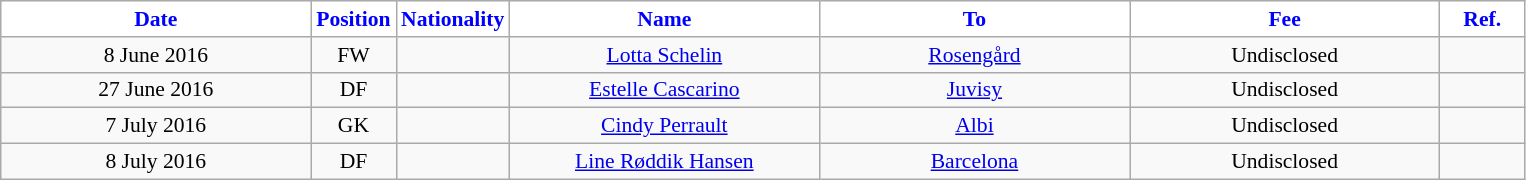<table class="wikitable" style="text-align:center; font-size:90%; ">
<tr>
<th style="background:#FFFFFF; color:blue; width:200px;">Date</th>
<th style="background:#FFFFFF; color:blue; width:50px;">Position</th>
<th style="background:#FFFFFF; color:blue; width:50px;">Nationality</th>
<th style="background:#FFFFFF; color:blue; width:200px;">Name</th>
<th style="background:#FFFFFF; color:blue; width:200px;">To</th>
<th style="background:#FFFFFF; color:blue; width:200px;">Fee</th>
<th style="background:#FFFFFF; color:blue; width:50px;">Ref.</th>
</tr>
<tr>
<td>8 June 2016</td>
<td>FW</td>
<td></td>
<td><a href='#'>Lotta Schelin</a></td>
<td><a href='#'>Rosengård</a></td>
<td>Undisclosed</td>
<td></td>
</tr>
<tr>
<td>27 June 2016</td>
<td>DF</td>
<td></td>
<td><a href='#'>Estelle Cascarino</a></td>
<td><a href='#'>Juvisy</a></td>
<td>Undisclosed</td>
<td></td>
</tr>
<tr>
<td>7 July 2016</td>
<td>GK</td>
<td></td>
<td><a href='#'>Cindy Perrault</a></td>
<td><a href='#'>Albi</a></td>
<td>Undisclosed</td>
<td></td>
</tr>
<tr>
<td>8 July 2016</td>
<td>DF</td>
<td></td>
<td><a href='#'>Line Røddik Hansen</a></td>
<td><a href='#'>Barcelona</a></td>
<td>Undisclosed</td>
<td></td>
</tr>
</table>
